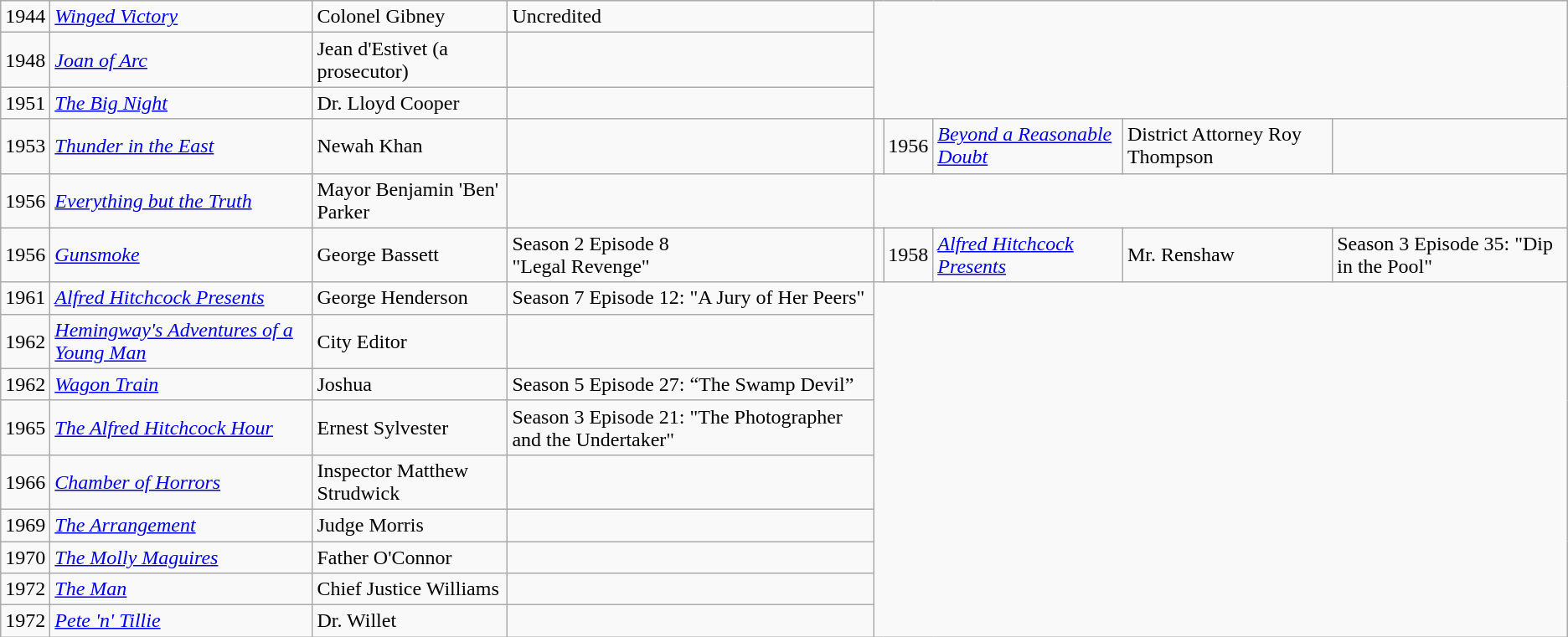<table class="wikitable">
<tr>
<td>1944</td>
<td><em><a href='#'>Winged Victory</a></em></td>
<td>Colonel Gibney</td>
<td>Uncredited</td>
</tr>
<tr>
<td>1948</td>
<td><em><a href='#'>Joan of Arc</a></em></td>
<td>Jean d'Estivet (a prosecutor)</td>
<td></td>
</tr>
<tr>
<td>1951</td>
<td><em><a href='#'>The Big Night</a></em></td>
<td>Dr. Lloyd Cooper</td>
<td></td>
</tr>
<tr>
<td>1953</td>
<td><em><a href='#'>Thunder in the East</a></em></td>
<td>Newah Khan</td>
<td></td>
<td></td>
<td>1956</td>
<td><em><a href='#'>Beyond a Reasonable Doubt</a></em></td>
<td>District Attorney Roy Thompson</td>
<td></td>
</tr>
<tr>
<td>1956</td>
<td><em><a href='#'>Everything but the Truth</a></em></td>
<td>Mayor Benjamin 'Ben' Parker</td>
<td></td>
</tr>
<tr>
<td>1956</td>
<td><em><a href='#'>Gunsmoke</a></em></td>
<td>George Bassett</td>
<td>Season 2 Episode 8<br>"Legal Revenge"</td>
<td></td>
<td>1958</td>
<td><em><a href='#'>Alfred Hitchcock Presents</a></em></td>
<td>Mr. Renshaw</td>
<td>Season 3 Episode 35: "Dip in the Pool"</td>
</tr>
<tr>
<td>1961</td>
<td><em><a href='#'>Alfred Hitchcock Presents</a></em></td>
<td>George Henderson</td>
<td>Season 7 Episode 12: "A Jury of Her Peers"</td>
</tr>
<tr>
<td>1962</td>
<td><em><a href='#'>Hemingway's Adventures of a Young Man</a></em></td>
<td>City Editor</td>
<td></td>
</tr>
<tr>
<td>1962</td>
<td><em><a href='#'>Wagon Train</a></em></td>
<td>Joshua</td>
<td>Season 5 Episode 27: “The Swamp Devil”</td>
</tr>
<tr>
<td>1965</td>
<td><em><a href='#'>The Alfred Hitchcock Hour</a></em></td>
<td>Ernest Sylvester</td>
<td>Season 3 Episode 21: "The Photographer and the Undertaker"</td>
</tr>
<tr>
<td>1966</td>
<td><em><a href='#'>Chamber of Horrors</a></em></td>
<td>Inspector Matthew Strudwick</td>
<td></td>
</tr>
<tr>
<td>1969</td>
<td><em><a href='#'>The Arrangement</a></em></td>
<td>Judge Morris</td>
<td></td>
</tr>
<tr>
<td>1970</td>
<td><em><a href='#'>The Molly Maguires</a></em></td>
<td>Father O'Connor</td>
<td></td>
</tr>
<tr>
<td>1972</td>
<td><em><a href='#'>The Man</a></em></td>
<td>Chief Justice Williams</td>
<td></td>
</tr>
<tr>
<td>1972</td>
<td><em><a href='#'>Pete 'n' Tillie</a></em></td>
<td>Dr. Willet</td>
<td></td>
</tr>
</table>
